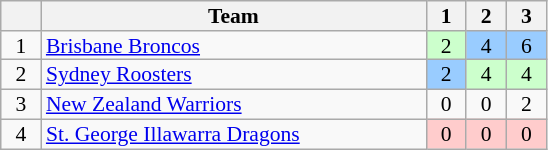<table class="wikitable" style="text-align:center; line-height: 90%; font-size:90%;">
<tr>
<th width="20" abbr="Position"></th>
<th width="250">Team</th>
<th width="20">1</th>
<th width="20">2</th>
<th width="20">3</th>
</tr>
<tr>
<td>1</td>
<td style="text-align:left;"> <a href='#'>Brisbane Broncos</a></td>
<td style="background: #ccffcc;">2</td>
<td style="background: #99ccff;">4</td>
<td style="background: #99ccff;">6</td>
</tr>
<tr>
<td>2</td>
<td style="text-align:left;"> <a href='#'>Sydney Roosters</a></td>
<td style="background: #99ccff;">2</td>
<td style="background: #ccffcc;">4</td>
<td style="background: #ccffcc;">4</td>
</tr>
<tr>
<td>3</td>
<td style="text-align:left;"> <a href='#'>New Zealand Warriors</a></td>
<td>0</td>
<td>0</td>
<td>2</td>
</tr>
<tr>
<td>4</td>
<td style="text-align:left;"> <a href='#'>St. George Illawarra Dragons</a></td>
<td style="background: #ffcccc;">0</td>
<td style="background: #ffcccc;">0</td>
<td style="background: #ffcccc;">0</td>
</tr>
</table>
